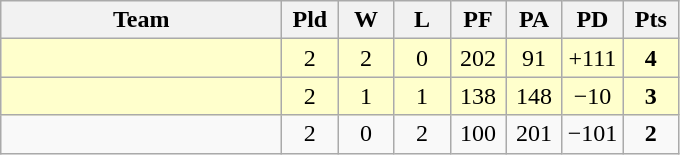<table class=wikitable style="text-align:center">
<tr>
<th width=180>Team</th>
<th width=30>Pld</th>
<th width=30>W</th>
<th width=30>L</th>
<th width=30>PF</th>
<th width=30>PA</th>
<th width=30>PD</th>
<th width=30>Pts</th>
</tr>
<tr align=center bgcolor="ffffcc">
<td align=left></td>
<td>2</td>
<td>2</td>
<td>0</td>
<td>202</td>
<td>91</td>
<td>+111</td>
<td><strong>4</strong></td>
</tr>
<tr align=center bgcolor="ffffcc">
<td align=left></td>
<td>2</td>
<td>1</td>
<td>1</td>
<td>138</td>
<td>148</td>
<td>−10</td>
<td><strong>3</strong></td>
</tr>
<tr align=center>
<td align=left></td>
<td>2</td>
<td>0</td>
<td>2</td>
<td>100</td>
<td>201</td>
<td>−101</td>
<td><strong>2</strong></td>
</tr>
</table>
